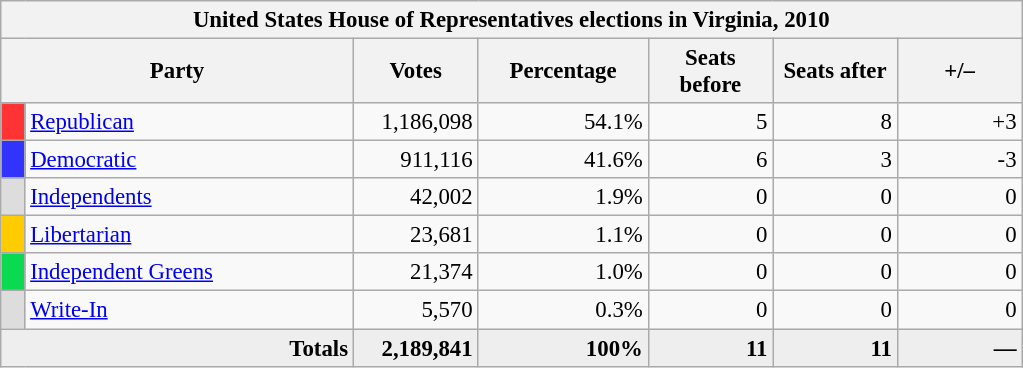<table class="wikitable" style="font-size:95%;">
<tr>
<th colspan="7">United States House of Representatives elections in Virginia, 2010</th>
</tr>
<tr>
<th colspan=2 style="width: 15em">Party</th>
<th style="width: 5em">Votes</th>
<th style="width: 7em">Percentage</th>
<th style="width: 5em">Seats before</th>
<th style="width: 5em">Seats after</th>
<th style="width: 5em">+/–</th>
</tr>
<tr>
<th style="background:#f33; width:3px;"></th>
<td style="width: 130px"><a href='#'>Republican</a></td>
<td style="text-align:right;">1,186,098</td>
<td style="text-align:right;">54.1%</td>
<td style="text-align:right;">5</td>
<td style="text-align:right;">8</td>
<td style="text-align:right;">+3</td>
</tr>
<tr>
<th style="background:#33f; width:3px;"></th>
<td style="width: 130px"><a href='#'>Democratic</a></td>
<td style="text-align:right;">911,116</td>
<td style="text-align:right;">41.6%</td>
<td style="text-align:right;">6</td>
<td style="text-align:right;">3</td>
<td style="text-align:right;">-3</td>
</tr>
<tr>
<th style="background:#ddd; width:3px;"></th>
<td style="width: 130px"><a href='#'>Independents</a></td>
<td style="text-align:right;">42,002</td>
<td style="text-align:right;">1.9%</td>
<td style="text-align:right;">0</td>
<td style="text-align:right;">0</td>
<td style="text-align:right;">0</td>
</tr>
<tr>
<th style="background:#fc0; width:3px;"></th>
<td style="width: 130px"><a href='#'>Libertarian</a></td>
<td style="text-align:right;">23,681</td>
<td style="text-align:right;">1.1%</td>
<td style="text-align:right;">0</td>
<td style="text-align:right;">0</td>
<td style="text-align:right;">0</td>
</tr>
<tr>
<th style="background:#0bda51; width:3px;"></th>
<td style="width: 130px"><a href='#'>Independent Greens</a></td>
<td style="text-align:right;">21,374</td>
<td style="text-align:right;">1.0%</td>
<td style="text-align:right;">0</td>
<td style="text-align:right;">0</td>
<td style="text-align:right;">0</td>
</tr>
<tr>
<th style="background:#ddd; width:3px;"></th>
<td style="width: 130px"><a href='#'>Write-In</a></td>
<td style="text-align:right;">5,570</td>
<td style="text-align:right;">0.3%</td>
<td style="text-align:right;">0</td>
<td style="text-align:right;">0</td>
<td style="text-align:right;">0</td>
</tr>
<tr style="background:#eee; text-align:right;">
<td colspan="2"><strong>Totals</strong></td>
<td><strong>2,189,841</strong></td>
<td><strong>100%</strong></td>
<td><strong>11</strong></td>
<td><strong>11</strong></td>
<td><strong>—</strong></td>
</tr>
</table>
